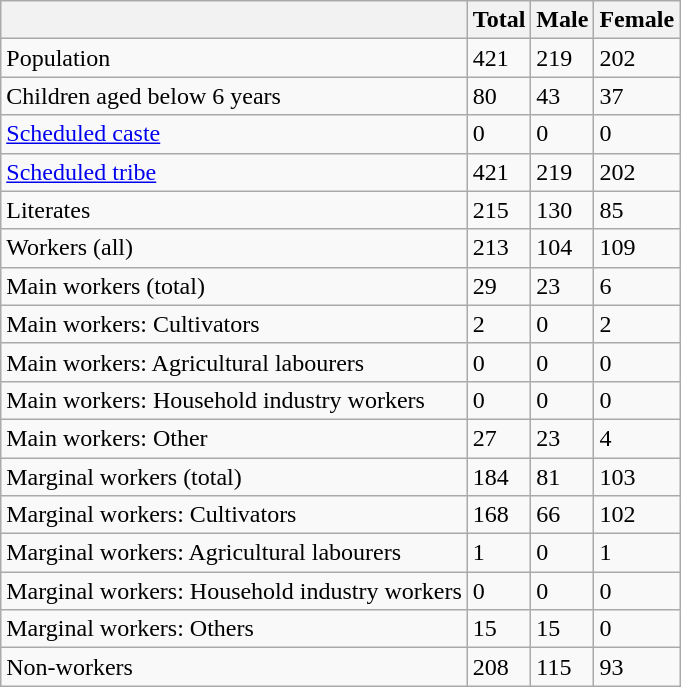<table class="wikitable sortable">
<tr>
<th></th>
<th>Total</th>
<th>Male</th>
<th>Female</th>
</tr>
<tr>
<td>Population</td>
<td>421</td>
<td>219</td>
<td>202</td>
</tr>
<tr>
<td>Children aged below 6 years</td>
<td>80</td>
<td>43</td>
<td>37</td>
</tr>
<tr>
<td><a href='#'>Scheduled caste</a></td>
<td>0</td>
<td>0</td>
<td>0</td>
</tr>
<tr>
<td><a href='#'>Scheduled tribe</a></td>
<td>421</td>
<td>219</td>
<td>202</td>
</tr>
<tr>
<td>Literates</td>
<td>215</td>
<td>130</td>
<td>85</td>
</tr>
<tr>
<td>Workers (all)</td>
<td>213</td>
<td>104</td>
<td>109</td>
</tr>
<tr>
<td>Main workers (total)</td>
<td>29</td>
<td>23</td>
<td>6</td>
</tr>
<tr>
<td>Main workers: Cultivators</td>
<td>2</td>
<td>0</td>
<td>2</td>
</tr>
<tr>
<td>Main workers: Agricultural labourers</td>
<td>0</td>
<td>0</td>
<td>0</td>
</tr>
<tr>
<td>Main workers: Household industry workers</td>
<td>0</td>
<td>0</td>
<td>0</td>
</tr>
<tr>
<td>Main workers: Other</td>
<td>27</td>
<td>23</td>
<td>4</td>
</tr>
<tr>
<td>Marginal workers (total)</td>
<td>184</td>
<td>81</td>
<td>103</td>
</tr>
<tr>
<td>Marginal workers: Cultivators</td>
<td>168</td>
<td>66</td>
<td>102</td>
</tr>
<tr>
<td>Marginal workers: Agricultural labourers</td>
<td>1</td>
<td>0</td>
<td>1</td>
</tr>
<tr>
<td>Marginal workers: Household industry workers</td>
<td>0</td>
<td>0</td>
<td>0</td>
</tr>
<tr>
<td>Marginal workers: Others</td>
<td>15</td>
<td>15</td>
<td>0</td>
</tr>
<tr>
<td>Non-workers</td>
<td>208</td>
<td>115</td>
<td>93</td>
</tr>
</table>
